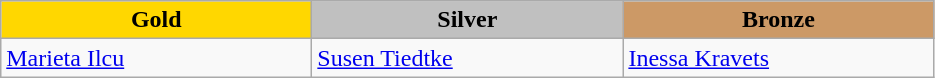<table class="wikitable" style="text-align:left">
<tr align="center">
<td width=200 bgcolor=gold><strong>Gold</strong></td>
<td width=200 bgcolor=silver><strong>Silver</strong></td>
<td width=200 bgcolor=CC9966><strong>Bronze</strong></td>
</tr>
<tr>
<td><a href='#'>Marieta Ilcu</a><br><em></em></td>
<td><a href='#'>Susen Tiedtke</a><br><em></em></td>
<td><a href='#'>Inessa Kravets</a><br><em></em></td>
</tr>
</table>
